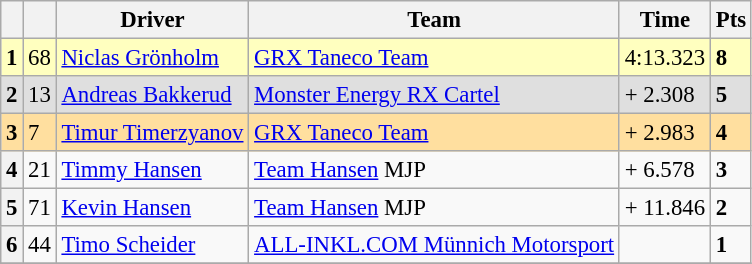<table class="wikitable" style="font-size:95%">
<tr>
<th></th>
<th></th>
<th>Driver</th>
<th>Team</th>
<th>Time</th>
<th>Pts</th>
</tr>
<tr>
<th style="background:#ffffbf;">1</th>
<td style="background:#ffffbf;">68</td>
<td style="background:#ffffbf;"> <a href='#'>Niclas Grönholm</a></td>
<td style="background:#ffffbf;"><a href='#'>GRX Taneco Team</a></td>
<td style="background:#ffffbf;">4:13.323</td>
<td style="background:#ffffbf;"><strong>8</strong></td>
</tr>
<tr>
<th style="background:#dfdfdf;">2</th>
<td style="background:#dfdfdf;">13</td>
<td style="background:#dfdfdf;"> <a href='#'>Andreas Bakkerud</a></td>
<td style="background:#dfdfdf;"><a href='#'>Monster Energy RX Cartel</a></td>
<td style="background:#dfdfdf;">+ 2.308</td>
<td style="background:#dfdfdf;"><strong>5</strong></td>
</tr>
<tr>
<th style="background:#ffdf9f;">3</th>
<td style="background:#ffdf9f;">7</td>
<td style="background:#ffdf9f;"> <a href='#'>Timur Timerzyanov</a></td>
<td style="background:#ffdf9f;"><a href='#'>GRX Taneco Team</a></td>
<td style="background:#ffdf9f;">+ 2.983</td>
<td style="background:#ffdf9f;"><strong>4</strong></td>
</tr>
<tr>
<th>4</th>
<td>21</td>
<td> <a href='#'>Timmy Hansen</a></td>
<td><a href='#'>Team Hansen</a> MJP</td>
<td>+ 6.578</td>
<td><strong>3</strong></td>
</tr>
<tr>
<th>5</th>
<td>71</td>
<td> <a href='#'>Kevin Hansen</a></td>
<td><a href='#'>Team Hansen</a> MJP</td>
<td>+ 11.846</td>
<td><strong>2</strong></td>
</tr>
<tr>
<th>6</th>
<td>44</td>
<td> <a href='#'>Timo Scheider</a></td>
<td><a href='#'>ALL-INKL.COM Münnich Motorsport</a></td>
<td></td>
<td><strong>1</strong></td>
</tr>
<tr>
</tr>
</table>
